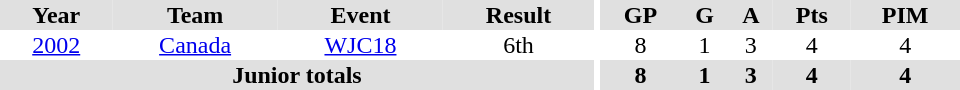<table border="0" cellpadding="1" cellspacing="0" ID="Table3" style="text-align:center; width:40em">
<tr ALIGN="center" bgcolor="#e0e0e0">
<th>Year</th>
<th>Team</th>
<th>Event</th>
<th>Result</th>
<th rowspan="99" bgcolor="#ffffff"></th>
<th>GP</th>
<th>G</th>
<th>A</th>
<th>Pts</th>
<th>PIM</th>
</tr>
<tr>
<td><a href='#'>2002</a></td>
<td><a href='#'>Canada</a></td>
<td><a href='#'>WJC18</a></td>
<td>6th</td>
<td>8</td>
<td>1</td>
<td>3</td>
<td>4</td>
<td>4</td>
</tr>
<tr ALIGN="center" bgcolor="#e0e0e0">
<th colspan=4>Junior totals</th>
<th>8</th>
<th>1</th>
<th>3</th>
<th>4</th>
<th>4</th>
</tr>
</table>
